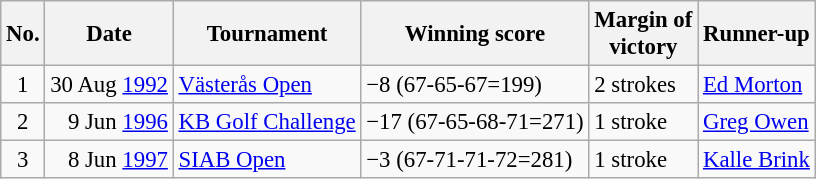<table class="wikitable" style="font-size:95%;">
<tr>
<th>No.</th>
<th>Date</th>
<th>Tournament</th>
<th>Winning score</th>
<th>Margin of<br>victory</th>
<th>Runner-up</th>
</tr>
<tr>
<td align=center>1</td>
<td align=right>30 Aug <a href='#'>1992</a></td>
<td><a href='#'>Västerås Open</a></td>
<td>−8 (67-65-67=199)</td>
<td>2 strokes</td>
<td> <a href='#'>Ed Morton</a></td>
</tr>
<tr>
<td align=center>2</td>
<td align=right>9 Jun <a href='#'>1996</a></td>
<td><a href='#'>KB Golf Challenge</a></td>
<td>−17 (67-65-68-71=271)</td>
<td>1 stroke</td>
<td> <a href='#'>Greg Owen</a></td>
</tr>
<tr>
<td align=center>3</td>
<td align=right>8 Jun <a href='#'>1997</a></td>
<td><a href='#'>SIAB Open</a></td>
<td>−3 (67-71-71-72=281)</td>
<td>1 stroke</td>
<td> <a href='#'>Kalle Brink</a></td>
</tr>
</table>
